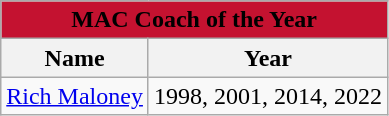<table class="wikitable">
<tr>
<th colspan=2 style="background:#C41230;"><span>MAC Coach of the Year</span></th>
</tr>
<tr>
<th>Name</th>
<th>Year</th>
</tr>
<tr>
<td><a href='#'>Rich Maloney</a></td>
<td align=center>1998, 2001, 2014, 2022</td>
</tr>
</table>
